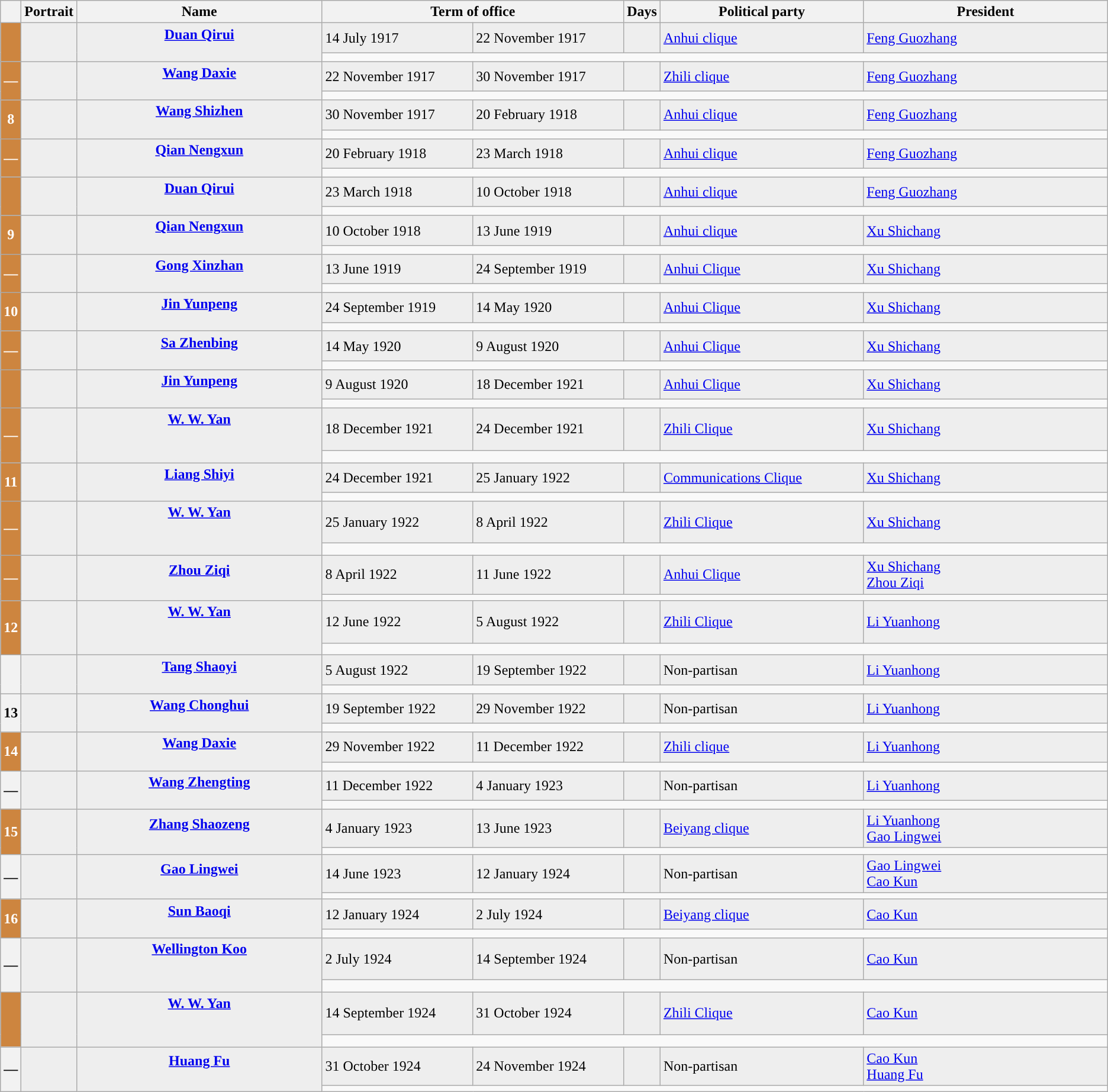<table class="wikitable">
<tr>
<th></th>
<th>Portrait</th>
<th width=25%>Name<br></th>
<th colspan=2 width=30%>Term of office</th>
<th>Days</th>
<th width=20%>Political party</th>
<th width=35%>President</th>
</tr>
<tr bgcolor=#EEEEEE>
<th rowspan=2 style="background:#CD853F; color:white;"></th>
<td rowspan=2 align=center></td>
<td rowspan=2 align=center><strong><a href='#'>Duan Qirui</a></strong><br><br></td>
<td>14 July 1917</td>
<td>22 November 1917</td>
<td></td>
<td><a href='#'>Anhui clique</a></td>
<td><a href='#'>Feng Guozhang</a></td>
</tr>
<tr>
<td colspan=5></td>
</tr>
<tr bgcolor=#EEEEEE>
<th rowspan=2 style="background:#CD853F; color:white;">—</th>
<td rowspan=2 align=center></td>
<td rowspan=2 align=center><strong><a href='#'>Wang Daxie</a></strong><br><br></td>
<td>22 November 1917</td>
<td>30 November 1917</td>
<td></td>
<td><a href='#'>Zhili clique</a></td>
<td><a href='#'>Feng Guozhang</a></td>
</tr>
<tr>
<td colspan=5></td>
</tr>
<tr bgcolor=#EEEEEE>
<th rowspan=2 style="background:#CD853F; color:white;">8</th>
<td rowspan=2 align=center></td>
<td rowspan=2 align=center><strong><a href='#'>Wang Shizhen</a></strong><br><br></td>
<td>30 November 1917</td>
<td>20 February 1918</td>
<td></td>
<td><a href='#'>Anhui clique</a></td>
<td><a href='#'>Feng Guozhang</a></td>
</tr>
<tr>
<td colspan=5></td>
</tr>
<tr bgcolor=#EEEEEE>
<th rowspan=2 style="background:#CD853F; color:white;">—</th>
<td rowspan=2 align=center></td>
<td rowspan=2 align=center><strong><a href='#'>Qian Nengxun</a></strong><br><br></td>
<td>20 February 1918</td>
<td>23 March 1918</td>
<td></td>
<td><a href='#'>Anhui clique</a></td>
<td><a href='#'>Feng Guozhang</a></td>
</tr>
<tr>
<td colspan=5></td>
</tr>
<tr bgcolor=#EEEEEE>
<th rowspan=2 style="background:#CD853F; color:white;"></th>
<td rowspan=2 align=center></td>
<td rowspan=2 align=center><strong><a href='#'>Duan Qirui</a></strong><br><br></td>
<td>23 March 1918</td>
<td>10 October 1918</td>
<td></td>
<td><a href='#'>Anhui clique</a></td>
<td><a href='#'>Feng Guozhang</a></td>
</tr>
<tr>
<td colspan=5></td>
</tr>
<tr bgcolor=#EEEEEE>
<th rowspan=2 style="background:#CD853F; color:white;">9</th>
<td rowspan=2 align=center></td>
<td rowspan=2 align=center><strong><a href='#'>Qian Nengxun</a></strong><br><br></td>
<td>10 October 1918</td>
<td>13 June 1919</td>
<td></td>
<td><a href='#'>Anhui clique</a></td>
<td><a href='#'>Xu Shichang</a></td>
</tr>
<tr>
<td colspan=5></td>
</tr>
<tr bgcolor=#EEEEEE>
<th rowspan=2 style="background:#CD853F; color:white;">—</th>
<td rowspan=2 align=center></td>
<td rowspan=2 align=center><strong><a href='#'>Gong Xinzhan</a></strong><br><br></td>
<td>13 June 1919</td>
<td>24 September 1919</td>
<td></td>
<td><a href='#'>Anhui Clique</a></td>
<td><a href='#'>Xu Shichang</a></td>
</tr>
<tr>
<td colspan=5></td>
</tr>
<tr bgcolor=#EEEEEE>
<th rowspan=2 style="background:#CD853F; color:white;">10</th>
<td rowspan=2 align=center></td>
<td rowspan=2 align=center><strong><a href='#'>Jin Yunpeng</a></strong><br><br></td>
<td>24 September 1919</td>
<td>14 May 1920</td>
<td></td>
<td><a href='#'>Anhui Clique</a></td>
<td><a href='#'>Xu Shichang</a></td>
</tr>
<tr>
<td colspan=5></td>
</tr>
<tr bgcolor=#EEEEEE>
<th rowspan=2 style="background:#CD853F; color:white;">—</th>
<td rowspan=2 align=center></td>
<td rowspan=2 align=center><strong><a href='#'>Sa Zhenbing</a></strong><br><br></td>
<td>14 May 1920</td>
<td>9 August 1920</td>
<td></td>
<td><a href='#'>Anhui Clique</a></td>
<td><a href='#'>Xu Shichang</a></td>
</tr>
<tr>
<td colspan=5></td>
</tr>
<tr bgcolor=#EEEEEE>
<th rowspan=2 style="background:#CD853F; color:white;"></th>
<td rowspan=2 align=center></td>
<td rowspan=2 align=center><strong><a href='#'>Jin Yunpeng</a></strong><br><br></td>
<td>9 August 1920</td>
<td>18 December 1921</td>
<td></td>
<td><a href='#'>Anhui Clique</a></td>
<td><a href='#'>Xu Shichang</a></td>
</tr>
<tr>
<td colspan=5></td>
</tr>
<tr bgcolor=#EEEEEE>
<th rowspan=2 style="background:#CD853F; color:white;">—</th>
<td rowspan=2 align=center></td>
<td rowspan=2 align=center><strong><a href='#'>W. W. Yan<br></a></strong><br><br></td>
<td>18 December 1921</td>
<td>24 December 1921</td>
<td></td>
<td><a href='#'>Zhili Clique</a></td>
<td><a href='#'>Xu Shichang</a></td>
</tr>
<tr>
<td colspan=5></td>
</tr>
<tr bgcolor=#EEEEEE>
<th rowspan=2 style="background:#CD853F; color:white;">11</th>
<td rowspan=2 align=center></td>
<td rowspan=2 align=center><strong><a href='#'>Liang Shiyi</a></strong><br><br></td>
<td>24 December 1921</td>
<td>25 January 1922</td>
<td></td>
<td><a href='#'>Communications Clique</a></td>
<td><a href='#'>Xu Shichang</a></td>
</tr>
<tr>
<td colspan=5></td>
</tr>
<tr bgcolor=#EEEEEE>
<th rowspan=2 style="background:#CD853F; color:white;">—</th>
<td rowspan=2 align=center></td>
<td rowspan=2 align=center><strong><a href='#'>W. W. Yan<br></a></strong><br><br></td>
<td>25 January 1922</td>
<td>8 April 1922</td>
<td></td>
<td><a href='#'>Zhili Clique</a></td>
<td><a href='#'>Xu Shichang</a></td>
</tr>
<tr>
<td colspan=5></td>
</tr>
<tr bgcolor=#EEEEEE>
<th rowspan=2 style="background:#CD853F; color:white;">—</th>
<td rowspan=2 align=center></td>
<td rowspan=2 align=center><strong><a href='#'>Zhou Ziqi</a></strong><br><br></td>
<td>8 April 1922</td>
<td>11 June 1922</td>
<td></td>
<td><a href='#'>Anhui Clique</a></td>
<td><a href='#'>Xu Shichang</a><br><a href='#'>Zhou Ziqi</a> </td>
</tr>
<tr>
<td colspan=5></td>
</tr>
<tr bgcolor=#EEEEEE>
<th rowspan=2 style="background:#CD853F; color:white;">12</th>
<td rowspan=2 align=center></td>
<td rowspan=2 align=center><strong><a href='#'>W. W. Yan<br></a></strong><br><br></td>
<td>12 June 1922</td>
<td>5 August 1922</td>
<td></td>
<td><a href='#'>Zhili Clique</a></td>
<td><a href='#'>Li Yuanhong</a></td>
</tr>
<tr>
<td colspan=5></td>
</tr>
<tr bgcolor=#EEEEEE>
<th rowspan=2 style="background:"></th>
<td rowspan=2 align=center></td>
<td rowspan=2 align=center><strong><a href='#'>Tang Shaoyi</a></strong><br><br></td>
<td>5 August 1922</td>
<td>19 September 1922</td>
<td></td>
<td>Non-partisan</td>
<td><a href='#'>Li Yuanhong</a></td>
</tr>
<tr>
<td colspan=5></td>
</tr>
<tr bgcolor=#EEEEEE>
<th rowspan=2 style="background:">13</th>
<td rowspan=2 align=center></td>
<td rowspan=2 align=center><strong><a href='#'>Wang Chonghui</a></strong><br><br></td>
<td>19 September 1922</td>
<td>29 November 1922</td>
<td></td>
<td>Non-partisan</td>
<td><a href='#'>Li Yuanhong</a></td>
</tr>
<tr>
<td colspan=5></td>
</tr>
<tr bgcolor=#EEEEEE>
<th rowspan=2 style="background:#CD853F; color:white;">14</th>
<td rowspan=2 align=center></td>
<td rowspan=2 align=center><strong><a href='#'>Wang Daxie</a></strong><br><br></td>
<td>29 November 1922</td>
<td>11 December 1922</td>
<td></td>
<td><a href='#'>Zhili clique</a></td>
<td><a href='#'>Li Yuanhong</a></td>
</tr>
<tr>
<td colspan=5></td>
</tr>
<tr bgcolor=#EEEEEE>
<th rowspan=2 style="background:">—</th>
<td rowspan=2 align=center></td>
<td rowspan=2 align=center><strong><a href='#'>Wang Zhengting</a></strong><br><br></td>
<td>11 December 1922</td>
<td>4 January 1923</td>
<td></td>
<td>Non-partisan</td>
<td><a href='#'>Li Yuanhong</a></td>
</tr>
<tr>
<td colspan=5></td>
</tr>
<tr bgcolor=#EEEEEE>
<th rowspan=2 style="background:#CD853F; color:white;">15</th>
<td rowspan=2 align=center></td>
<td rowspan=2 align=center><strong><a href='#'>Zhang Shaozeng</a></strong><br><br></td>
<td>4 January 1923</td>
<td>13 June 1923</td>
<td></td>
<td><a href='#'>Beiyang clique</a></td>
<td><a href='#'>Li Yuanhong</a><br><a href='#'>Gao Lingwei</a></td>
</tr>
<tr>
<td colspan=5></td>
</tr>
<tr bgcolor=#EEEEEE>
<th rowspan=2 style="background:">—</th>
<td rowspan=2 align=center></td>
<td rowspan=2 align=center><strong><a href='#'>Gao Lingwei</a></strong><br><br></td>
<td>14 June 1923</td>
<td>12 January 1924</td>
<td></td>
<td>Non-partisan</td>
<td><a href='#'>Gao Lingwei</a><br><a href='#'>Cao Kun</a></td>
</tr>
<tr>
<td colspan=5></td>
</tr>
<tr bgcolor=#EEEEEE>
<th rowspan=2 style="background:#CD853F; color:white;">16</th>
<td rowspan=2 align=center></td>
<td rowspan=2 align=center><strong><a href='#'>Sun Baoqi</a></strong><br><br></td>
<td>12 January 1924</td>
<td>2 July 1924</td>
<td></td>
<td><a href='#'>Beiyang clique</a></td>
<td><a href='#'>Cao Kun</a></td>
</tr>
<tr>
<td colspan=5></td>
</tr>
<tr bgcolor=#EEEEEE>
<th rowspan=2 style="background:">—</th>
<td rowspan=2 align=center></td>
<td rowspan=2 align=center><strong><a href='#'>Wellington Koo<br></a></strong><br><br></td>
<td>2 July 1924</td>
<td>14 September 1924</td>
<td></td>
<td>Non-partisan</td>
<td><a href='#'>Cao Kun</a></td>
</tr>
<tr>
<td colspan=5></td>
</tr>
<tr bgcolor=#EEEEEE>
<th rowspan=2 style="background:#CD853F; color:white;"></th>
<td rowspan=2 align=center></td>
<td rowspan=2 align=center><strong><a href='#'>W. W. Yan<br></a></strong><br><br></td>
<td>14 September 1924</td>
<td>31 October 1924</td>
<td></td>
<td><a href='#'>Zhili Clique</a></td>
<td><a href='#'>Cao Kun</a></td>
</tr>
<tr>
<td colspan=5></td>
</tr>
<tr bgcolor=#EEEEEE>
<th rowspan=2 style="background:">—</th>
<td rowspan=2 align=center></td>
<td rowspan=2 align=center><strong><a href='#'>Huang Fu</a></strong><br><br></td>
<td>31 October 1924</td>
<td>24 November 1924</td>
<td></td>
<td>Non-partisan</td>
<td><a href='#'>Cao Kun</a><br><a href='#'>Huang Fu</a> </td>
</tr>
<tr>
<td colspan=5></td>
</tr>
</table>
